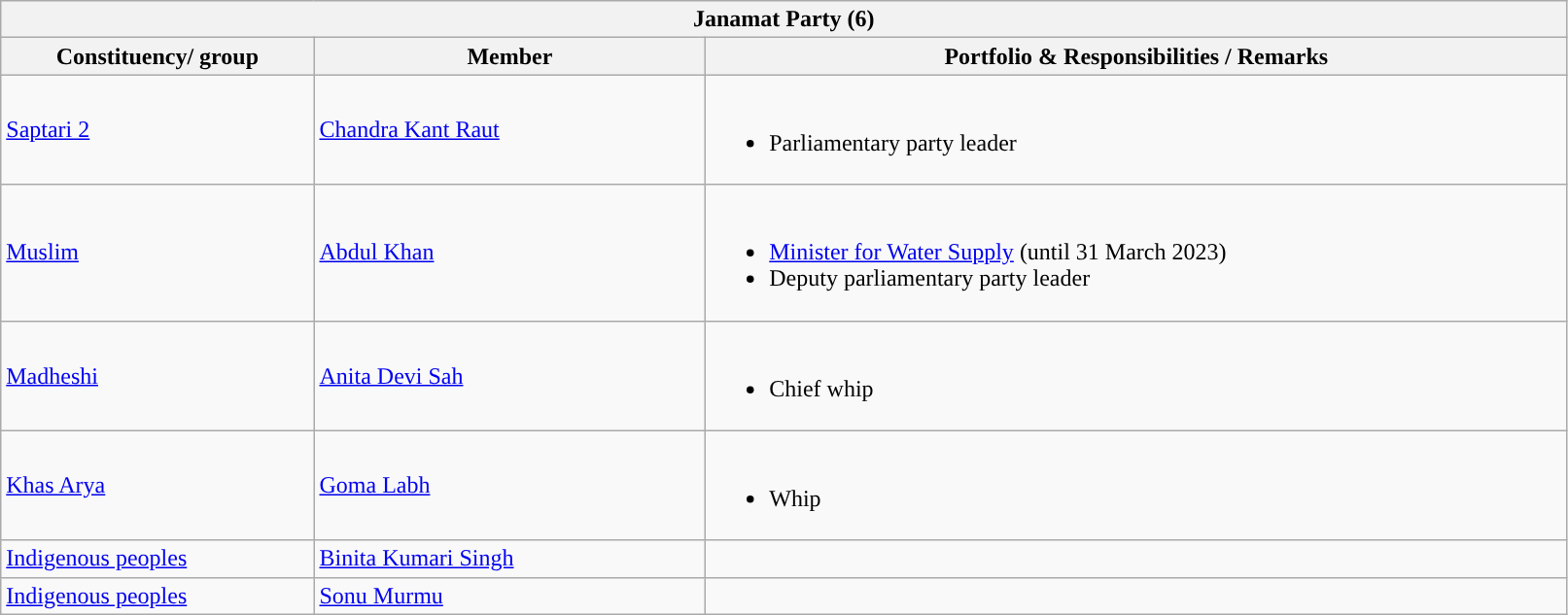<table class="wikitable sortable">
<tr>
<th colspan="3" style="width: 800pt; background:">Janamat Party (6)</th>
</tr>
<tr>
<th style="width:20%;">Constituency/ group</th>
<th style="width:25%;">Member</th>
<th>Portfolio & Responsibilities / Remarks</th>
</tr>
<tr>
<td><a href='#'>Saptari 2</a></td>
<td><a href='#'>Chandra Kant Raut</a></td>
<td><br><ul><li>Parliamentary party leader</li></ul></td>
</tr>
<tr>
<td><a href='#'>Muslim</a></td>
<td><a href='#'>Abdul Khan</a></td>
<td><br><ul><li><a href='#'>Minister for Water Supply</a> (until 31 March 2023)</li><li>Deputy parliamentary party leader</li></ul></td>
</tr>
<tr>
<td><a href='#'>Madheshi</a></td>
<td><a href='#'>Anita Devi Sah</a></td>
<td><br><ul><li>Chief whip</li></ul></td>
</tr>
<tr>
<td><a href='#'>Khas Arya</a></td>
<td><a href='#'>Goma Labh</a></td>
<td><br><ul><li>Whip</li></ul></td>
</tr>
<tr>
<td><a href='#'>Indigenous peoples</a></td>
<td><a href='#'>Binita Kumari Singh</a></td>
<td></td>
</tr>
<tr>
<td><a href='#'>Indigenous peoples</a></td>
<td><a href='#'>Sonu Murmu</a></td>
<td></td>
</tr>
</table>
